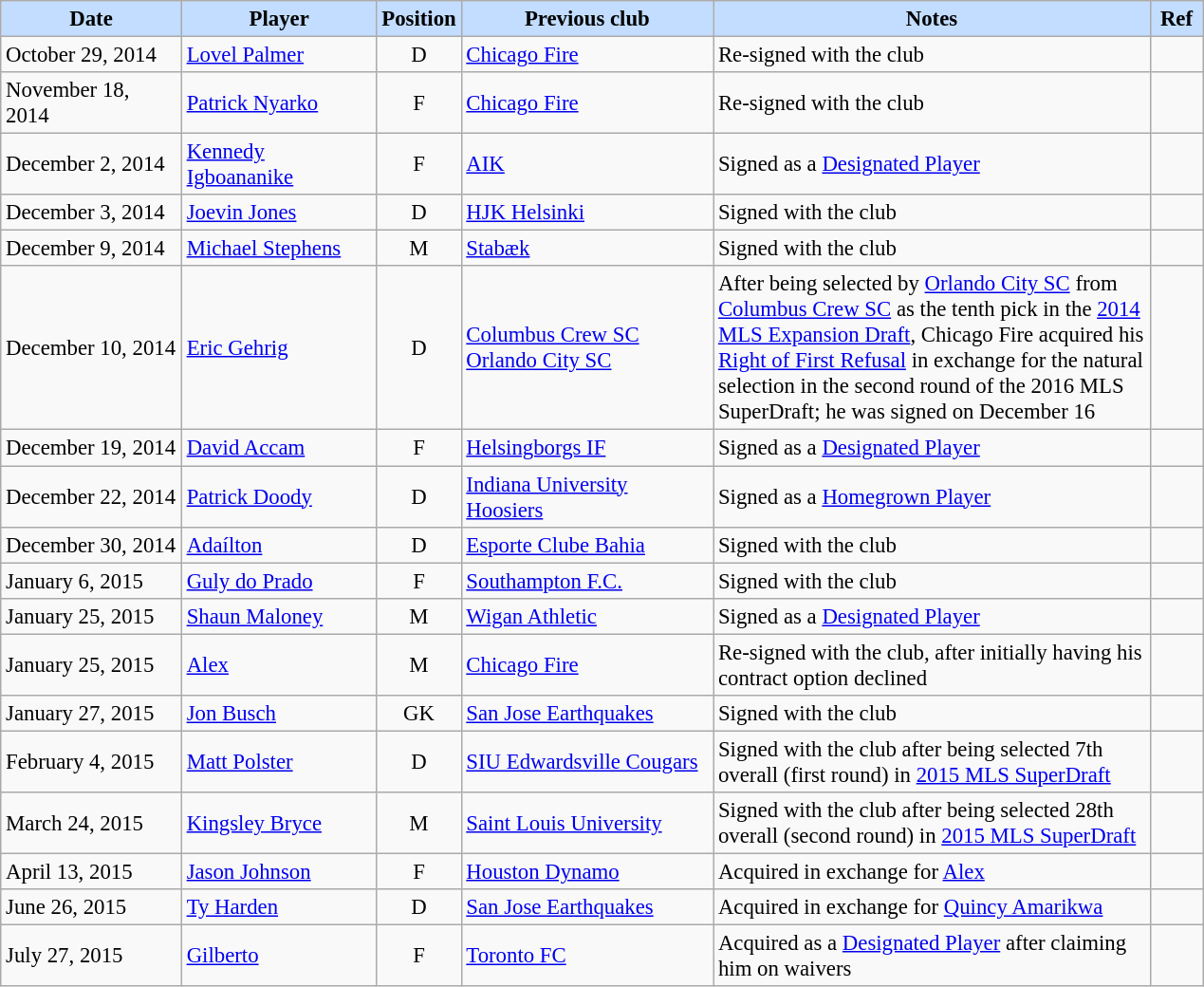<table class="wikitable" style="text-align:left; font-size:95%;">
<tr>
<th style="background:#c2ddff; width:120px;">Date</th>
<th style="background:#c2ddff; width:130px;">Player</th>
<th style="background:#c2ddff; width:50px;">Position</th>
<th style="background:#c2ddff; width:170px;">Previous club</th>
<th style="background:#c2ddff; width:300px;">Notes</th>
<th style="background:#c2ddff; width:30px;">Ref</th>
</tr>
<tr>
<td>October 29, 2014</td>
<td> <a href='#'>Lovel Palmer</a></td>
<td align=center>D</td>
<td> <a href='#'>Chicago Fire</a></td>
<td>Re-signed with the club</td>
<td></td>
</tr>
<tr>
<td>November 18, 2014</td>
<td> <a href='#'>Patrick Nyarko</a></td>
<td align=center>F</td>
<td> <a href='#'>Chicago Fire</a></td>
<td>Re-signed with the club</td>
<td></td>
</tr>
<tr>
<td>December 2, 2014</td>
<td> <a href='#'>Kennedy Igboananike</a></td>
<td align=center>F</td>
<td> <a href='#'>AIK</a></td>
<td>Signed as a <a href='#'>Designated Player</a></td>
<td></td>
</tr>
<tr>
<td>December 3, 2014</td>
<td> <a href='#'>Joevin Jones</a></td>
<td align=center>D</td>
<td> <a href='#'>HJK Helsinki</a></td>
<td>Signed with the club</td>
<td></td>
</tr>
<tr>
<td>December 9, 2014</td>
<td> <a href='#'>Michael Stephens</a></td>
<td align=center>M</td>
<td> <a href='#'>Stabæk</a></td>
<td>Signed with the club</td>
<td></td>
</tr>
<tr>
<td>December 10, 2014</td>
<td> <a href='#'>Eric Gehrig</a></td>
<td align=center>D</td>
<td> <a href='#'>Columbus Crew SC</a><br> <a href='#'>Orlando City SC</a></td>
<td>After being selected by <a href='#'>Orlando City SC</a> from <a href='#'>Columbus Crew SC</a> as the tenth pick in the <a href='#'>2014 MLS Expansion Draft</a>, Chicago Fire acquired his <a href='#'>Right of First Refusal</a> in exchange for the natural selection in the second round of the 2016 MLS SuperDraft; he was signed on December 16</td>
<td></td>
</tr>
<tr>
<td>December 19, 2014</td>
<td> <a href='#'>David Accam</a></td>
<td align=center>F</td>
<td> <a href='#'>Helsingborgs IF</a></td>
<td>Signed as a <a href='#'>Designated Player</a></td>
<td></td>
</tr>
<tr>
<td>December 22, 2014</td>
<td> <a href='#'>Patrick Doody</a></td>
<td align=center>D</td>
<td> <a href='#'>Indiana University Hoosiers</a></td>
<td>Signed as a <a href='#'>Homegrown Player</a></td>
<td></td>
</tr>
<tr>
<td>December 30, 2014</td>
<td> <a href='#'>Adaílton</a></td>
<td align=center>D</td>
<td> <a href='#'>Esporte Clube Bahia</a></td>
<td>Signed with the club</td>
<td></td>
</tr>
<tr>
<td>January 6, 2015</td>
<td> <a href='#'>Guly do Prado</a></td>
<td align=center>F</td>
<td> <a href='#'>Southampton F.C.</a></td>
<td>Signed with the club</td>
<td></td>
</tr>
<tr>
<td>January 25, 2015</td>
<td> <a href='#'>Shaun Maloney</a></td>
<td align=center>M</td>
<td> <a href='#'>Wigan Athletic</a></td>
<td>Signed as a <a href='#'>Designated Player</a></td>
<td></td>
</tr>
<tr>
<td>January 25, 2015</td>
<td> <a href='#'>Alex</a></td>
<td align=center>M</td>
<td> <a href='#'>Chicago Fire</a></td>
<td>Re-signed with the club, after initially having his contract option declined</td>
<td></td>
</tr>
<tr>
<td>January 27, 2015</td>
<td> <a href='#'>Jon Busch</a></td>
<td align=center>GK</td>
<td> <a href='#'>San Jose Earthquakes</a></td>
<td>Signed with the club</td>
<td></td>
</tr>
<tr>
<td>February 4, 2015</td>
<td> <a href='#'>Matt Polster</a></td>
<td align=center>D</td>
<td> <a href='#'>SIU Edwardsville Cougars</a></td>
<td>Signed with the club after being selected 7th overall (first round) in <a href='#'>2015 MLS SuperDraft</a></td>
<td></td>
</tr>
<tr>
<td>March 24, 2015</td>
<td> <a href='#'>Kingsley Bryce</a></td>
<td align=center>M</td>
<td> <a href='#'>Saint Louis University</a></td>
<td>Signed with the club after being selected 28th overall (second round) in <a href='#'>2015 MLS SuperDraft</a></td>
<td></td>
</tr>
<tr>
<td>April 13, 2015</td>
<td> <a href='#'>Jason Johnson</a></td>
<td align=center>F</td>
<td> <a href='#'>Houston Dynamo</a></td>
<td>Acquired in exchange for <a href='#'>Alex</a></td>
<td></td>
</tr>
<tr>
<td>June 26, 2015</td>
<td> <a href='#'>Ty Harden</a></td>
<td align=center>D</td>
<td> <a href='#'>San Jose Earthquakes</a></td>
<td>Acquired in exchange for <a href='#'>Quincy Amarikwa</a></td>
<td></td>
</tr>
<tr>
<td>July 27, 2015</td>
<td> <a href='#'>Gilberto</a></td>
<td align=center>F</td>
<td> <a href='#'>Toronto FC</a></td>
<td>Acquired as a <a href='#'>Designated Player</a> after claiming him on waivers</td>
<td></td>
</tr>
</table>
